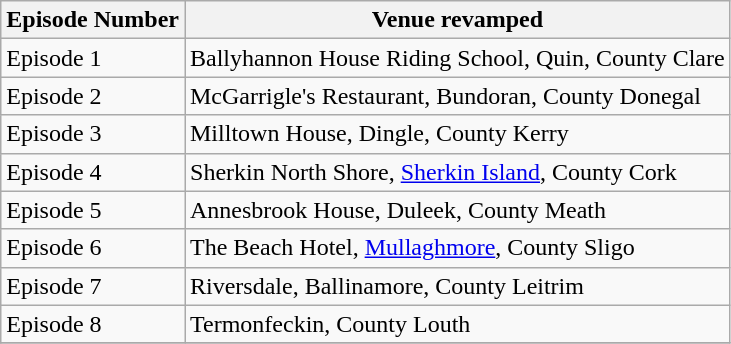<table class="wikitable">
<tr>
<th>Episode Number</th>
<th>Venue revamped</th>
</tr>
<tr>
<td>Episode 1</td>
<td>Ballyhannon House Riding School, Quin, County Clare</td>
</tr>
<tr>
<td>Episode 2</td>
<td>McGarrigle's Restaurant, Bundoran, County Donegal</td>
</tr>
<tr>
<td>Episode 3</td>
<td>Milltown House, Dingle, County Kerry</td>
</tr>
<tr>
<td>Episode 4</td>
<td>Sherkin North Shore, <a href='#'>Sherkin Island</a>, County Cork</td>
</tr>
<tr>
<td>Episode 5</td>
<td>Annesbrook House, Duleek, County Meath</td>
</tr>
<tr>
<td>Episode 6</td>
<td>The Beach Hotel, <a href='#'>Mullaghmore</a>, County Sligo</td>
</tr>
<tr>
<td>Episode 7</td>
<td>Riversdale, Ballinamore, County Leitrim</td>
</tr>
<tr>
<td>Episode 8</td>
<td>Termonfeckin, County Louth</td>
</tr>
<tr>
</tr>
</table>
